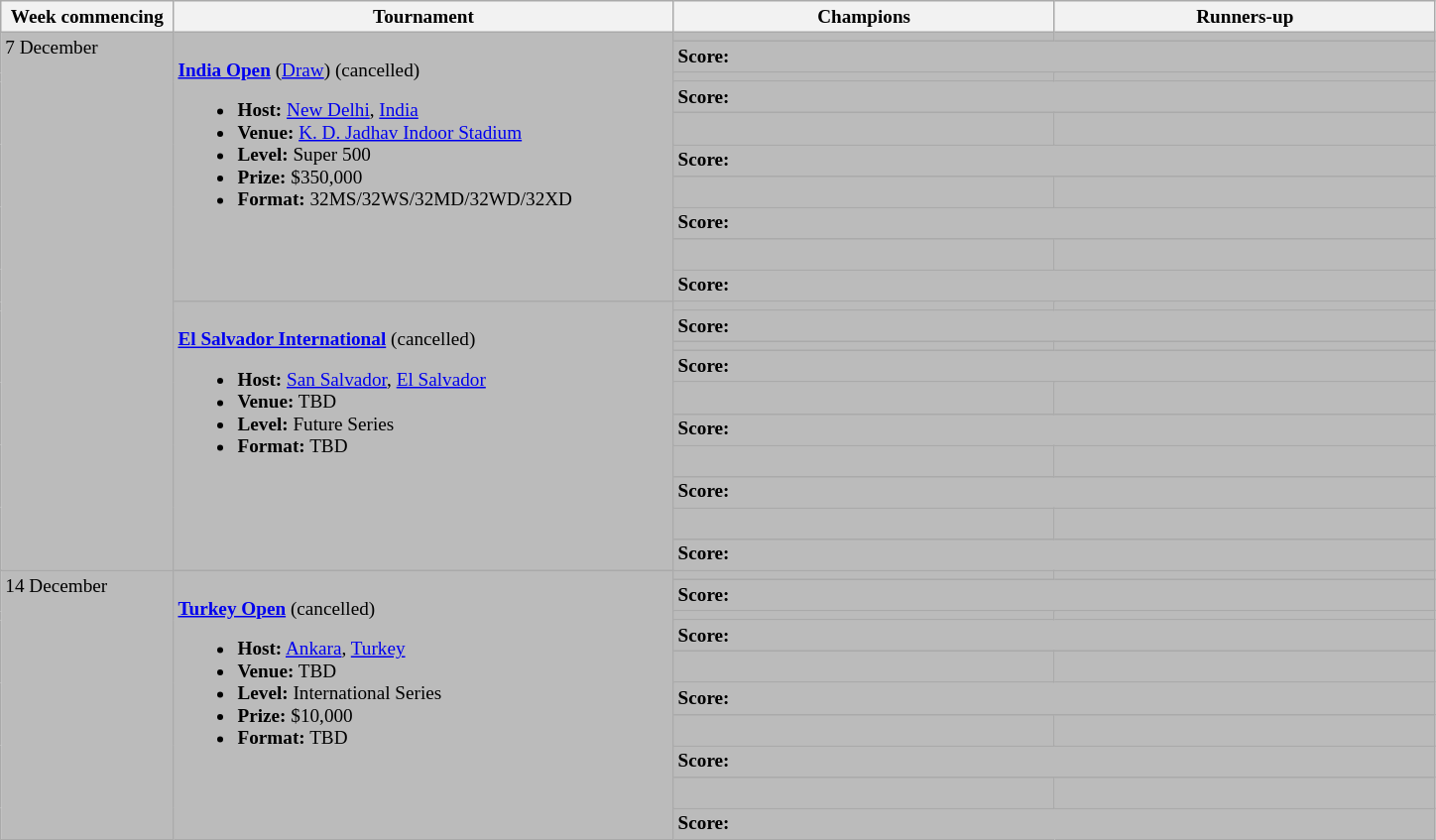<table class="wikitable" style="font-size:80%">
<tr>
<th width="110">Week commencing</th>
<th width="330">Tournament</th>
<th width="250">Champions</th>
<th width="250">Runners-up</th>
</tr>
<tr valign=top bgcolor="#BBBBBB">
<td rowspan=20>7 December</td>
<td style="background:#BBBBBB;" rowspan="10"><br><strong><a href='#'>India Open</a></strong> (<a href='#'>Draw</a>) (cancelled)<ul><li><strong>Host:</strong> <a href='#'>New Delhi</a>, <a href='#'>India</a></li><li><strong>Venue:</strong> <a href='#'>K. D. Jadhav Indoor Stadium</a></li><li><strong>Level:</strong> Super 500</li><li><strong>Prize:</strong> $350,000</li><li><strong>Format:</strong> 32MS/32WS/32MD/32WD/32XD</li></ul></td>
<td><strong> </strong></td>
<td></td>
</tr>
<tr bgcolor="#BBBBBB">
<td colspan="2"><strong>Score:</strong></td>
</tr>
<tr valign="top" bgcolor="#BBBBBB">
<td><strong> </strong></td>
<td></td>
</tr>
<tr bgcolor="#BBBBBB">
<td colspan="2"><strong>Score:</strong></td>
</tr>
<tr valign="top" bgcolor="#BBBBBB">
<td><strong> <br> </strong></td>
<td> <br></td>
</tr>
<tr bgcolor="#BBBBBB">
<td colspan="2"><strong>Score:</strong></td>
</tr>
<tr valign="top" bgcolor="#BBBBBB">
<td><strong> <br> </strong></td>
<td> <br></td>
</tr>
<tr bgcolor="#BBBBBB">
<td colspan="2"><strong>Score:</strong></td>
</tr>
<tr valign="top" bgcolor="#BBBBBB">
<td><strong> <br> </strong></td>
<td> <br></td>
</tr>
<tr bgcolor="#BBBBBB">
<td colspan="2"><strong>Score:</strong></td>
</tr>
<tr valign="top" bgcolor="#BBBBBB">
<td bgcolor="#BBBBBB" rowspan="10"><br><strong><a href='#'>El Salvador International</a></strong> (cancelled)<ul><li><strong>Host:</strong> <a href='#'>San Salvador</a>, <a href='#'>El Salvador</a></li><li><strong>Venue:</strong> TBD</li><li><strong>Level:</strong> Future Series</li><li><strong>Format:</strong> TBD</li></ul></td>
<td><strong> </strong></td>
<td></td>
</tr>
<tr bgcolor="#BBBBBB">
<td colspan="2"><strong>Score:</strong></td>
</tr>
<tr valign="top" bgcolor="#BBBBBB">
<td><strong> </strong></td>
<td></td>
</tr>
<tr bgcolor="#BBBBBB">
<td colspan="2"><strong>Score:</strong></td>
</tr>
<tr valign="top" bgcolor="#BBBBBB">
<td><strong> <br> </strong></td>
<td> <br></td>
</tr>
<tr bgcolor="#BBBBBB">
<td colspan="2"><strong>Score:</strong></td>
</tr>
<tr valign="top" bgcolor="#BBBBBB">
<td><strong> <br> </strong></td>
<td> <br></td>
</tr>
<tr bgcolor="#BBBBBB">
<td colspan="2"><strong>Score:</strong></td>
</tr>
<tr valign="top" bgcolor="#BBBBBB">
<td><strong> <br> </strong></td>
<td> <br></td>
</tr>
<tr bgcolor="#BBBBBB">
<td colspan="2"><strong>Score:</strong></td>
</tr>
<tr valign="top" bgcolor="#BBBBBB">
<td rowspan="10">14 December</td>
<td bgcolor="#BBBBBB" rowspan="10"><br><strong><a href='#'>Turkey Open</a></strong> (cancelled)<ul><li><strong>Host:</strong> <a href='#'>Ankara</a>, <a href='#'>Turkey</a></li><li><strong>Venue:</strong> TBD</li><li><strong>Level:</strong> International Series</li><li><strong>Prize:</strong> $10,000</li><li><strong>Format:</strong> TBD</li></ul></td>
<td><strong> </strong></td>
<td></td>
</tr>
<tr bgcolor="#BBBBBB">
<td colspan="2"><strong>Score:</strong></td>
</tr>
<tr valign="top" bgcolor="#BBBBBB">
<td><strong> </strong></td>
<td></td>
</tr>
<tr bgcolor="#BBBBBB">
<td colspan="2"><strong>Score:</strong></td>
</tr>
<tr valign="top" bgcolor="#BBBBBB">
<td><strong> <br> </strong></td>
<td> <br></td>
</tr>
<tr bgcolor="#BBBBBB">
<td colspan="2"><strong>Score:</strong></td>
</tr>
<tr valign="top" bgcolor="#BBBBBB">
<td><strong> <br> </strong></td>
<td> <br></td>
</tr>
<tr bgcolor="#BBBBBB">
<td colspan="2"><strong>Score:</strong></td>
</tr>
<tr valign="top" bgcolor="#BBBBBB">
<td><strong> <br> </strong></td>
<td> <br></td>
</tr>
<tr bgcolor="#BBBBBB">
<td colspan="2"><strong>Score:</strong></td>
</tr>
</table>
